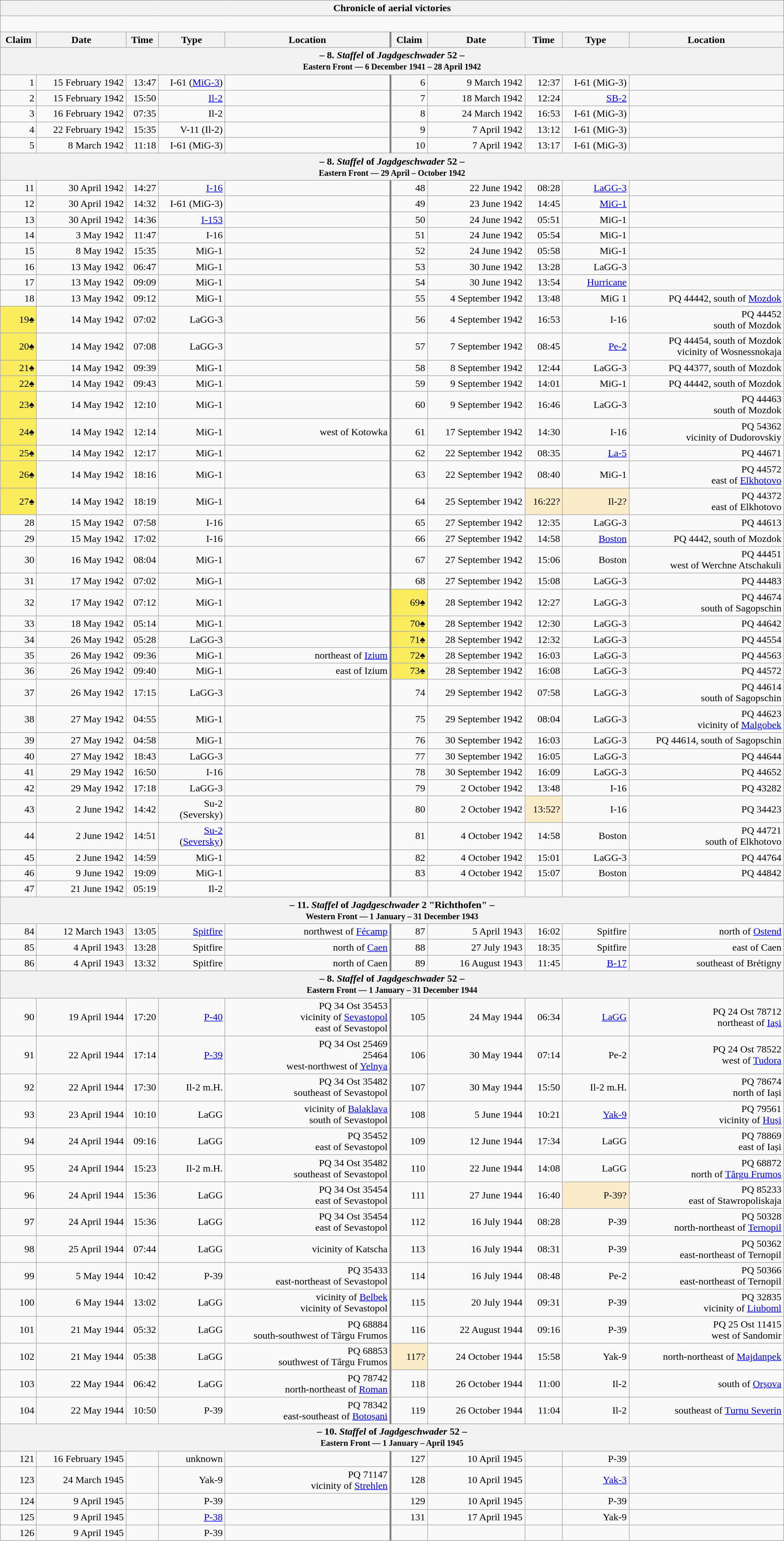<table class="wikitable plainrowheaders collapsible" style="margin-left: auto; margin-right: auto; border: none; text-align:right; width: 100%;">
<tr>
<th colspan="12">Chronicle of aerial victories</th>
</tr>
<tr>
<td colspan="12" style="text-align: left;"><br>
</td>
</tr>
<tr>
<th scope="col">Claim</th>
<th scope="col">Date</th>
<th scope="col">Time</th>
<th scope="col" width="100px">Type</th>
<th scope="col">Location</th>
<th scope="col" style="border-left: 3px solid grey;">Claim</th>
<th scope="col">Date</th>
<th scope="col">Time</th>
<th scope="col" width="100px">Type</th>
<th scope="col">Location</th>
</tr>
<tr>
<th colspan="10">– 8. <em>Staffel</em> of <em>Jagdgeschwader</em> 52 –<br><small>Eastern Front — 6 December 1941 – 28 April 1942</small></th>
</tr>
<tr>
<td>1</td>
<td>15 February 1942</td>
<td>13:47</td>
<td>I-61 (<a href='#'>MiG-3</a>)</td>
<td></td>
<td style="border-left: 3px solid grey;">6</td>
<td>9 March 1942</td>
<td>12:37</td>
<td>I-61 (MiG-3)</td>
<td></td>
</tr>
<tr>
<td>2</td>
<td>15 February 1942</td>
<td>15:50</td>
<td><a href='#'>Il-2</a></td>
<td></td>
<td style="border-left: 3px solid grey;">7</td>
<td>18 March 1942</td>
<td>12:24</td>
<td><a href='#'>SB-2</a></td>
<td></td>
</tr>
<tr>
<td>3</td>
<td>16 February 1942</td>
<td>07:35</td>
<td>Il-2</td>
<td></td>
<td style="border-left: 3px solid grey;">8</td>
<td>24 March 1942</td>
<td>16:53</td>
<td>I-61 (MiG-3)</td>
<td></td>
</tr>
<tr>
<td>4</td>
<td>22 February 1942</td>
<td>15:35</td>
<td>V-11 (Il-2)</td>
<td></td>
<td style="border-left: 3px solid grey;">9</td>
<td>7 April 1942</td>
<td>13:12</td>
<td>I-61 (MiG-3)</td>
<td></td>
</tr>
<tr>
<td>5</td>
<td>8 March 1942</td>
<td>11:18</td>
<td>I-61 (MiG-3)</td>
<td></td>
<td style="border-left: 3px solid grey;">10</td>
<td>7 April 1942</td>
<td>13:17</td>
<td>I-61 (MiG-3)</td>
<td></td>
</tr>
<tr>
<th colspan="10">– 8. <em>Staffel</em> of <em>Jagdgeschwader</em> 52 –<br><small>Eastern Front — 29 April – October 1942</small></th>
</tr>
<tr>
<td>11</td>
<td>30 April 1942</td>
<td>14:27</td>
<td><a href='#'>I-16</a></td>
<td></td>
<td style="border-left: 3px solid grey;">48</td>
<td>22 June 1942</td>
<td>08:28</td>
<td><a href='#'>LaGG-3</a></td>
<td></td>
</tr>
<tr>
<td>12</td>
<td>30 April 1942</td>
<td>14:32</td>
<td>I-61 (MiG-3)</td>
<td></td>
<td style="border-left: 3px solid grey;">49</td>
<td>23 June 1942</td>
<td>14:45</td>
<td><a href='#'>MiG-1</a></td>
<td></td>
</tr>
<tr>
<td>13</td>
<td>30 April 1942</td>
<td>14:36</td>
<td><a href='#'>I-153</a></td>
<td></td>
<td style="border-left: 3px solid grey;">50</td>
<td>24 June 1942</td>
<td>05:51</td>
<td>MiG-1</td>
<td></td>
</tr>
<tr>
<td>14</td>
<td>3 May 1942</td>
<td>11:47</td>
<td>I-16</td>
<td></td>
<td style="border-left: 3px solid grey;">51</td>
<td>24 June 1942</td>
<td>05:54</td>
<td>MiG-1</td>
<td></td>
</tr>
<tr>
<td>15</td>
<td>8 May 1942</td>
<td>15:35</td>
<td>MiG-1</td>
<td></td>
<td style="border-left: 3px solid grey;">52</td>
<td>24 June 1942</td>
<td>05:58</td>
<td>MiG-1</td>
<td></td>
</tr>
<tr>
<td>16</td>
<td>13 May 1942</td>
<td>06:47</td>
<td>MiG-1</td>
<td></td>
<td style="border-left: 3px solid grey;">53</td>
<td>30 June 1942</td>
<td>13:28</td>
<td>LaGG-3</td>
<td></td>
</tr>
<tr>
<td>17</td>
<td>13 May 1942</td>
<td>09:09</td>
<td>MiG-1</td>
<td></td>
<td style="border-left: 3px solid grey;">54</td>
<td>30 June 1942</td>
<td>13:54</td>
<td><a href='#'>Hurricane</a></td>
<td></td>
</tr>
<tr>
<td>18</td>
<td>13 May 1942</td>
<td>09:12</td>
<td>MiG-1</td>
<td></td>
<td style="border-left: 3px solid grey;">55</td>
<td>4 September 1942</td>
<td>13:48</td>
<td>MiG 1</td>
<td>PQ 44442, south of <a href='#'>Mozdok</a></td>
</tr>
<tr>
<td style="background:#fbec5d;">19♠</td>
<td>14 May 1942</td>
<td>07:02</td>
<td>LaGG-3</td>
<td></td>
<td style="border-left: 3px solid grey;">56</td>
<td>4 September 1942</td>
<td>16:53</td>
<td>I-16</td>
<td>PQ 44452<br>south of Mozdok</td>
</tr>
<tr>
<td style="background:#fbec5d;">20♠</td>
<td>14 May 1942</td>
<td>07:08</td>
<td>LaGG-3</td>
<td></td>
<td style="border-left: 3px solid grey;">57</td>
<td>7 September 1942</td>
<td>08:45</td>
<td><a href='#'>Pe-2</a></td>
<td>PQ 44454, south of Mozdok<br>vicinity of Wosnessnokaja</td>
</tr>
<tr>
<td style="background:#fbec5d;">21♠</td>
<td>14 May 1942</td>
<td>09:39</td>
<td>MiG-1</td>
<td></td>
<td style="border-left: 3px solid grey;">58</td>
<td>8 September 1942</td>
<td>12:44</td>
<td>LaGG-3</td>
<td>PQ 44377, south of Mozdok</td>
</tr>
<tr>
<td style="background:#fbec5d;">22♠</td>
<td>14 May 1942</td>
<td>09:43</td>
<td>MiG-1</td>
<td></td>
<td style="border-left: 3px solid grey;">59</td>
<td>9 September 1942</td>
<td>14:01</td>
<td>MiG-1</td>
<td>PQ 44442, south of Mozdok</td>
</tr>
<tr>
<td style="background:#fbec5d;">23♠</td>
<td>14 May 1942</td>
<td>12:10</td>
<td>MiG-1</td>
<td></td>
<td style="border-left: 3px solid grey;">60</td>
<td>9 September 1942</td>
<td>16:46</td>
<td>LaGG-3</td>
<td>PQ 44463<br>south of Mozdok</td>
</tr>
<tr>
<td style="background:#fbec5d;">24♠</td>
<td>14 May 1942</td>
<td>12:14</td>
<td>MiG-1</td>
<td> west of Kotowka</td>
<td style="border-left: 3px solid grey;">61</td>
<td>17 September 1942</td>
<td>14:30</td>
<td>I-16</td>
<td>PQ 54362<br>vicinity of Dudorovskiy</td>
</tr>
<tr>
<td style="background:#fbec5d;">25♠</td>
<td>14 May 1942</td>
<td>12:17</td>
<td>MiG-1</td>
<td></td>
<td style="border-left: 3px solid grey;">62</td>
<td>22 September 1942</td>
<td>08:35</td>
<td><a href='#'>La-5</a></td>
<td>PQ 44671</td>
</tr>
<tr>
<td style="background:#fbec5d;">26♠</td>
<td>14 May 1942</td>
<td>18:16</td>
<td>MiG-1</td>
<td></td>
<td style="border-left: 3px solid grey;">63</td>
<td>22 September 1942</td>
<td>08:40</td>
<td>MiG-1</td>
<td>PQ 44572<br>east of <a href='#'>Elkhotovo</a></td>
</tr>
<tr>
<td style="background:#fbec5d;">27♠</td>
<td>14 May 1942</td>
<td>18:19</td>
<td>MiG-1</td>
<td></td>
<td style="border-left: 3px solid grey;">64</td>
<td>25 September 1942</td>
<td style="background:#faecc8">16:22?</td>
<td style="background:#faecc8">Il-2?</td>
<td>PQ 44372<br>east of Elkhotovo</td>
</tr>
<tr>
<td>28</td>
<td>15 May 1942</td>
<td>07:58</td>
<td>I-16</td>
<td></td>
<td style="border-left: 3px solid grey;">65</td>
<td>27 September 1942</td>
<td>12:35</td>
<td>LaGG-3</td>
<td>PQ 44613</td>
</tr>
<tr>
<td>29</td>
<td>15 May 1942</td>
<td>17:02</td>
<td>I-16</td>
<td></td>
<td style="border-left: 3px solid grey;">66</td>
<td>27 September 1942</td>
<td>14:58</td>
<td><a href='#'>Boston</a></td>
<td>PQ 4442, south of Mozdok</td>
</tr>
<tr>
<td>30</td>
<td>16 May 1942</td>
<td>08:04</td>
<td>MiG-1</td>
<td></td>
<td style="border-left: 3px solid grey;">67</td>
<td>27 September 1942</td>
<td>15:06</td>
<td>Boston</td>
<td>PQ 44451<br>west of Werchne Atschakuli</td>
</tr>
<tr>
<td>31</td>
<td>17 May 1942</td>
<td>07:02</td>
<td>MiG-1</td>
<td></td>
<td style="border-left: 3px solid grey;">68</td>
<td>27 September 1942</td>
<td>15:08</td>
<td>LaGG-3</td>
<td>PQ 44483</td>
</tr>
<tr>
<td>32</td>
<td>17 May 1942</td>
<td>07:12</td>
<td>MiG-1</td>
<td></td>
<td style="border-left: 3px solid grey; background:#fbec5d;">69♠</td>
<td>28 September 1942</td>
<td>12:27</td>
<td>LaGG-3</td>
<td>PQ 44674<br>south of Sagopschin</td>
</tr>
<tr>
<td>33</td>
<td>18 May 1942</td>
<td>05:14</td>
<td>MiG-1</td>
<td></td>
<td style="border-left: 3px solid grey; background:#fbec5d;">70♠</td>
<td>28 September 1942</td>
<td>12:30</td>
<td>LaGG-3</td>
<td>PQ 44642</td>
</tr>
<tr>
<td>34</td>
<td>26 May 1942</td>
<td>05:28</td>
<td>LaGG-3</td>
<td></td>
<td style="border-left: 3px solid grey; background:#fbec5d;">71♠</td>
<td>28 September 1942</td>
<td>12:32</td>
<td>LaGG-3</td>
<td>PQ 44554</td>
</tr>
<tr>
<td>35</td>
<td>26 May 1942</td>
<td>09:36</td>
<td>MiG-1</td>
<td> northeast of <a href='#'>Izium</a></td>
<td style="border-left: 3px solid grey; background:#fbec5d;">72♠</td>
<td>28 September 1942</td>
<td>16:03</td>
<td>LaGG-3</td>
<td>PQ 44563</td>
</tr>
<tr>
<td>36</td>
<td>26 May 1942</td>
<td>09:40</td>
<td>MiG-1</td>
<td> east of Izium</td>
<td style="border-left: 3px solid grey; background:#fbec5d;">73♠</td>
<td>28 September 1942</td>
<td>16:08</td>
<td>LaGG-3</td>
<td>PQ 44572</td>
</tr>
<tr>
<td>37</td>
<td>26 May 1942</td>
<td>17:15</td>
<td>LaGG-3</td>
<td></td>
<td style="border-left: 3px solid grey;">74</td>
<td>29 September 1942</td>
<td>07:58</td>
<td>LaGG-3</td>
<td>PQ 44614<br>south of Sagopschin</td>
</tr>
<tr>
<td>38</td>
<td>27 May 1942</td>
<td>04:55</td>
<td>MiG-1</td>
<td></td>
<td style="border-left: 3px solid grey;">75</td>
<td>29 September 1942</td>
<td>08:04</td>
<td>LaGG-3</td>
<td>PQ 44623<br>vicinity of <a href='#'>Malgobek</a></td>
</tr>
<tr>
<td>39</td>
<td>27 May 1942</td>
<td>04:58</td>
<td>MiG-1</td>
<td></td>
<td style="border-left: 3px solid grey;">76</td>
<td>30 September 1942</td>
<td>16:03</td>
<td>LaGG-3</td>
<td>PQ 44614, south of Sagopschin</td>
</tr>
<tr>
<td>40</td>
<td>27 May 1942</td>
<td>18:43</td>
<td>LaGG-3</td>
<td></td>
<td style="border-left: 3px solid grey;">77</td>
<td>30 September 1942</td>
<td>16:05</td>
<td>LaGG-3</td>
<td>PQ 44644</td>
</tr>
<tr>
<td>41</td>
<td>29 May 1942</td>
<td>16:50</td>
<td>I-16</td>
<td></td>
<td style="border-left: 3px solid grey;">78</td>
<td>30 September 1942</td>
<td>16:09</td>
<td>LaGG-3</td>
<td>PQ 44652</td>
</tr>
<tr>
<td>42</td>
<td>29 May 1942</td>
<td>17:18</td>
<td>LaGG-3</td>
<td></td>
<td style="border-left: 3px solid grey;">79</td>
<td>2 October 1942</td>
<td>13:48</td>
<td>I-16</td>
<td>PQ 43282</td>
</tr>
<tr>
<td>43</td>
<td>2 June 1942</td>
<td>14:42</td>
<td>Su-2 (Seversky)</td>
<td></td>
<td style="border-left: 3px solid grey;">80</td>
<td>2 October 1942</td>
<td style="background:#faecc8">13:52?</td>
<td>I-16</td>
<td>PQ 34423</td>
</tr>
<tr>
<td>44</td>
<td>2 June 1942</td>
<td>14:51</td>
<td><a href='#'>Su-2</a> (<a href='#'>Seversky</a>)</td>
<td></td>
<td style="border-left: 3px solid grey;">81</td>
<td>4 October 1942</td>
<td>14:58</td>
<td>Boston</td>
<td>PQ 44721<br>south of Elkhotovo</td>
</tr>
<tr>
<td>45</td>
<td>2 June 1942</td>
<td>14:59</td>
<td>MiG-1</td>
<td></td>
<td style="border-left: 3px solid grey;">82</td>
<td>4 October 1942</td>
<td>15:01</td>
<td>LaGG-3</td>
<td>PQ 44764</td>
</tr>
<tr>
<td>46</td>
<td>9 June 1942</td>
<td>19:09</td>
<td>MiG-1</td>
<td></td>
<td style="border-left: 3px solid grey;">83</td>
<td>4 October 1942</td>
<td>15:07</td>
<td>Boston</td>
<td>PQ 44842</td>
</tr>
<tr>
<td>47</td>
<td>21 June 1942</td>
<td>05:19</td>
<td>Il-2</td>
<td></td>
<td style="border-left: 3px solid grey;"></td>
<td></td>
<td></td>
<td></td>
<td></td>
</tr>
<tr>
<th colspan="10">– 11. <em>Staffel</em> of <em>Jagdgeschwader</em> 2 "Richthofen" –<br><small>Western Front — 1 January – 31 December 1943</small></th>
</tr>
<tr>
<td>84</td>
<td>12 March 1943</td>
<td>13:05</td>
<td><a href='#'>Spitfire</a></td>
<td> northwest of <a href='#'>Fécamp</a></td>
<td style="border-left: 3px solid grey;">87</td>
<td>5 April 1943</td>
<td>16:02</td>
<td>Spitfire</td>
<td> north of <a href='#'>Ostend</a></td>
</tr>
<tr>
<td>85</td>
<td>4 April 1943</td>
<td>13:28</td>
<td>Spitfire</td>
<td> north of <a href='#'>Caen</a></td>
<td style="border-left: 3px solid grey;">88</td>
<td>27 July 1943</td>
<td>18:35</td>
<td>Spitfire</td>
<td> east of Caen</td>
</tr>
<tr>
<td>86</td>
<td>4 April 1943</td>
<td>13:32</td>
<td>Spitfire</td>
<td> north of Caen</td>
<td style="border-left: 3px solid grey;">89</td>
<td>16 August 1943</td>
<td>11:45</td>
<td><a href='#'>B-17</a></td>
<td> southeast of Brétigny</td>
</tr>
<tr>
<th colspan="10">– 8. <em>Staffel</em> of <em>Jagdgeschwader</em> 52 –<br><small>Eastern Front — 1 January – 31 December 1944</small></th>
</tr>
<tr>
<td>90</td>
<td>19 April 1944</td>
<td>17:20</td>
<td><a href='#'>P-40</a></td>
<td>PQ 34 Ost 35453<br>vicinity of <a href='#'>Sevastopol</a><br> east of Sevastopol</td>
<td style="border-left: 3px solid grey;">105</td>
<td>24 May 1944</td>
<td>06:34</td>
<td><a href='#'>LaGG</a></td>
<td>PQ 24 Ost 78712<br> northeast of <a href='#'>Iași</a></td>
</tr>
<tr>
<td>91</td>
<td>22 April 1944</td>
<td>17:14</td>
<td><a href='#'>P-39</a></td>
<td>PQ 34 Ost 25469<br>25464<br> west-northwest of <a href='#'>Yelnya</a></td>
<td style="border-left: 3px solid grey;">106</td>
<td>30 May 1944</td>
<td>07:14</td>
<td>Pe-2</td>
<td>PQ 24 Ost 78522<br> west of <a href='#'>Tudora</a></td>
</tr>
<tr>
<td>92</td>
<td>22 April 1944</td>
<td>17:30</td>
<td>Il-2 m.H.</td>
<td>PQ 34 Ost 35482<br> southeast of Sevastopol</td>
<td style="border-left: 3px solid grey;">107</td>
<td>30 May 1944</td>
<td>15:50</td>
<td>Il-2 m.H.</td>
<td>PQ 78674<br> north of Iași</td>
</tr>
<tr>
<td>93</td>
<td>23 April 1944</td>
<td>10:10</td>
<td>LaGG</td>
<td>vicinity of <a href='#'>Balaklava</a><br> south of Sevastopol</td>
<td style="border-left: 3px solid grey;">108</td>
<td>5 June 1944</td>
<td>10:21</td>
<td><a href='#'>Yak-9</a></td>
<td>PQ 79561<br>vicinity of <a href='#'>Huși</a></td>
</tr>
<tr>
<td>94</td>
<td>24 April 1944</td>
<td>09:16</td>
<td>LaGG</td>
<td>PQ 35452<br> east of Sevastopol</td>
<td style="border-left: 3px solid grey;">109</td>
<td>12 June 1944</td>
<td>17:34</td>
<td>LaGG</td>
<td>PQ 78869<br> east of Iași</td>
</tr>
<tr>
<td>95</td>
<td>24 April 1944</td>
<td>15:23</td>
<td>Il-2 m.H.</td>
<td>PQ 34 Ost 35482<br> southeast of Sevastopol</td>
<td style="border-left: 3px solid grey;">110</td>
<td>22 June 1944</td>
<td>14:08</td>
<td>LaGG</td>
<td>PQ 68872<br>north of <a href='#'>Târgu Frumos</a></td>
</tr>
<tr>
<td>96</td>
<td>24 April 1944</td>
<td>15:36</td>
<td>LaGG</td>
<td>PQ 34 Ost 35454<br> east of Sevastopol</td>
<td style="border-left: 3px solid grey;">111</td>
<td>27 June 1944</td>
<td>16:40</td>
<td style="background:#faecc8">P-39?</td>
<td>PQ 85233<br>east of Stawropoliskaja</td>
</tr>
<tr>
<td>97</td>
<td>24 April 1944</td>
<td>15:36</td>
<td>LaGG</td>
<td>PQ 34 Ost 35454<br> east of Sevastopol</td>
<td style="border-left: 3px solid grey;">112</td>
<td>16 July 1944</td>
<td>08:28</td>
<td>P-39</td>
<td>PQ 50328<br> north-northeast of <a href='#'>Ternopil</a></td>
</tr>
<tr>
<td>98</td>
<td>25 April 1944</td>
<td>07:44</td>
<td>LaGG</td>
<td>vicinity of Katscha</td>
<td style="border-left: 3px solid grey;">113</td>
<td>16 July 1944</td>
<td>08:31</td>
<td>P-39</td>
<td>PQ 50362<br> east-northeast of Ternopil</td>
</tr>
<tr>
<td>99</td>
<td>5 May 1944</td>
<td>10:42</td>
<td>P-39</td>
<td>PQ 35433<br> east-northeast of Sevastopol</td>
<td style="border-left: 3px solid grey;">114</td>
<td>16 July 1944</td>
<td>08:48</td>
<td>Pe-2</td>
<td>PQ 50366<br> east-northeast of Ternopil</td>
</tr>
<tr>
<td>100</td>
<td>6 May 1944</td>
<td>13:02</td>
<td>LaGG</td>
<td>vicinity of <a href='#'>Belbek</a><br>vicinity of Sevastopol</td>
<td style="border-left: 3px solid grey;">115</td>
<td>20 July 1944</td>
<td>09:31</td>
<td>P-39</td>
<td>PQ 32835<br>vicinity of <a href='#'>Liuboml</a></td>
</tr>
<tr>
<td>101</td>
<td>21 May 1944</td>
<td>05:32</td>
<td>LaGG</td>
<td>PQ 68884<br> south-southwest of Târgu Frumos</td>
<td style="border-left: 3px solid grey;">116</td>
<td>22 August 1944</td>
<td>09:16</td>
<td>P-39</td>
<td>PQ 25 Ost 11415<br> west of Sandomir</td>
</tr>
<tr>
<td>102</td>
<td>21 May 1944</td>
<td>05:38</td>
<td>LaGG</td>
<td>PQ 68853<br> southwest of Târgu Frumos</td>
<td style="border-left: 3px solid grey; background:#faecc8">117?</td>
<td>24 October 1944</td>
<td>15:58</td>
<td>Yak-9</td>
<td> north-northeast of <a href='#'>Majdanpek</a></td>
</tr>
<tr>
<td>103</td>
<td>22 May 1944</td>
<td>06:42</td>
<td>LaGG</td>
<td>PQ 78742<br> north-northeast of <a href='#'>Roman</a></td>
<td style="border-left: 3px solid grey;">118</td>
<td>26 October 1944</td>
<td>11:00</td>
<td>Il-2</td>
<td> south of <a href='#'>Orșova</a></td>
</tr>
<tr>
<td>104</td>
<td>22 May 1944</td>
<td>10:50</td>
<td>P-39</td>
<td>PQ 78342<br> east-southeast of <a href='#'>Botoșani</a></td>
<td style="border-left: 3px solid grey;">119</td>
<td>26 October 1944</td>
<td>11:04</td>
<td>Il-2</td>
<td> southeast of <a href='#'>Turnu Severin</a></td>
</tr>
<tr>
<th colspan="10">– 10. <em>Staffel</em> of <em>Jagdgeschwader</em> 52 –<br><small>Eastern Front — 1 January – April 1945</small></th>
</tr>
<tr>
<td>121</td>
<td>16 February 1945</td>
<td></td>
<td>unknown</td>
<td></td>
<td style="border-left: 3px solid grey;">127</td>
<td>10 April 1945</td>
<td></td>
<td>P-39</td>
<td></td>
</tr>
<tr>
<td>123</td>
<td>24 March 1945</td>
<td></td>
<td>Yak-9</td>
<td>PQ 71147<br>vicinity of <a href='#'>Strehlen</a></td>
<td style="border-left: 3px solid grey;">128</td>
<td>10 April 1945</td>
<td></td>
<td><a href='#'>Yak-3</a></td>
<td></td>
</tr>
<tr>
<td>124</td>
<td>9 April 1945</td>
<td></td>
<td>P-39</td>
<td></td>
<td style="border-left: 3px solid grey;">129</td>
<td>10 April 1945</td>
<td></td>
<td>P-39</td>
<td></td>
</tr>
<tr>
<td>125</td>
<td>9 April 1945</td>
<td></td>
<td><a href='#'>P-38</a></td>
<td></td>
<td style="border-left: 3px solid grey;">131</td>
<td>17 April 1945</td>
<td></td>
<td>Yak-9</td>
<td></td>
</tr>
<tr>
<td>126</td>
<td>9 April 1945</td>
<td></td>
<td>P-39</td>
<td></td>
<td style="border-left: 3px solid grey;"></td>
<td></td>
<td></td>
<td></td>
<td></td>
</tr>
</table>
